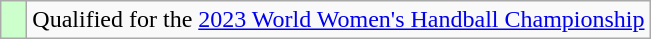<table class="wikitable">
<tr>
<td style="width:10px; background:#CCFFCC;"></td>
<td>Qualified for the <a href='#'>2023 World Women's Handball Championship</a></td>
</tr>
</table>
